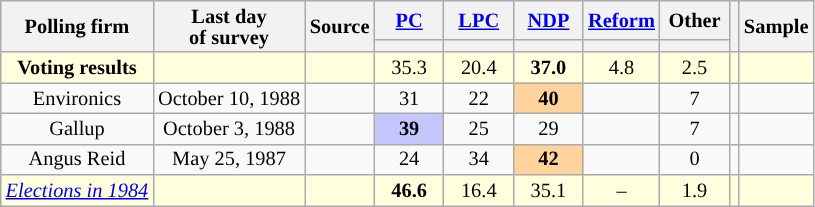<table class="wikitable mw-collapsible mw-collapsed" style="text-align:center;font-size:85%;line-height:14px;">
<tr>
<th rowspan="2">Polling firm</th>
<th rowspan="2">Last day <br>of survey</th>
<th rowspan="2">Source</th>
<th class="unsortable" style="width:40px;"><a href='#'>PC</a></th>
<th class="unsortable" style="width:40px;"><a href='#'>LPC</a></th>
<th class="unsortable" style="width:40px;"><a href='#'>NDP</a></th>
<th class="unsortable" style="width:40px;"><a href='#'>Reform</a></th>
<th class="unsortable" style="width:40px;">Other</th>
<th rowspan="2"></th>
<th rowspan="2">Sample</th>
</tr>
<tr style="line-height:5px;">
<th style="background:"></th>
<th style="background:"></th>
<th style="background:"></th>
<th style="background:"></th>
<th style="background:"></th>
</tr>
<tr style="background:#ffd;">
<td><strong>Voting results</strong></td>
<td></td>
<td></td>
<td>35.3</td>
<td>20.4</td>
<td><strong>37.0</strong></td>
<td>4.8</td>
<td>2.5</td>
<td></td>
<td></td>
</tr>
<tr>
<td>Environics</td>
<td>October 10, 1988</td>
<td></td>
<td>31</td>
<td>22</td>
<td style="background:#FFD39B"><strong>40</strong></td>
<td></td>
<td>7</td>
<td></td>
<td></td>
</tr>
<tr>
<td>Gallup</td>
<td>October 3, 1988</td>
<td></td>
<td style="background:#C6C6FF"><strong>39</strong></td>
<td>25</td>
<td>29</td>
<td></td>
<td>7</td>
<td></td>
<td></td>
</tr>
<tr>
<td>Angus Reid</td>
<td>May 25, 1987</td>
<td></td>
<td>24</td>
<td>34</td>
<td style="background:#FFD39B"><strong>42</strong></td>
<td></td>
<td>0</td>
<td></td>
<td></td>
</tr>
<tr style="background:#ffd;">
<td><em><a href='#'>Elections in 1984</a></em></td>
<td></td>
<td></td>
<td><strong>46.6</strong></td>
<td>16.4</td>
<td>35.1</td>
<td>–</td>
<td>1.9</td>
<td></td>
<td></td>
</tr>
</table>
